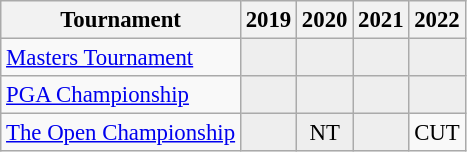<table class="wikitable" style="font-size:95%;text-align:center;">
<tr>
<th>Tournament</th>
<th>2019</th>
<th>2020</th>
<th>2021</th>
<th>2022</th>
</tr>
<tr>
<td align=left><a href='#'>Masters Tournament</a></td>
<td style="background:#eeeeee;"></td>
<td style="background:#eeeeee;"></td>
<td style="background:#eeeeee;"></td>
<td style="background:#eeeeee;"></td>
</tr>
<tr>
<td align=left><a href='#'>PGA Championship</a></td>
<td style="background:#eeeeee;"></td>
<td style="background:#eeeeee;"></td>
<td style="background:#eeeeee;"></td>
<td style="background:#eeeeee;"></td>
</tr>
<tr>
<td align=left><a href='#'>The Open Championship</a></td>
<td style="background:#eeeeee;"></td>
<td style="background:#eeeeee;">NT</td>
<td style="background:#eeeeee;"></td>
<td>CUT</td>
</tr>
</table>
